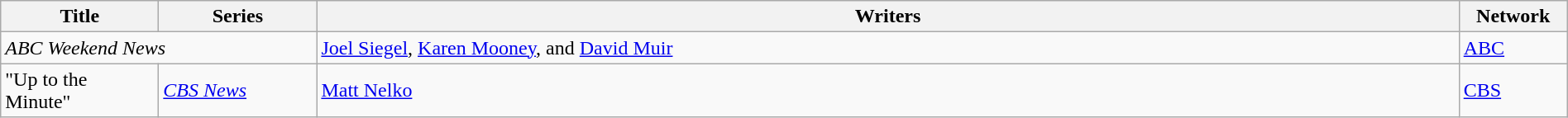<table class="wikitable" width="100%">
<tr>
<th width="120">Title</th>
<th width="120">Series</th>
<th>Writers</th>
<th width="80">Network</th>
</tr>
<tr>
<td colspan=2><em>ABC Weekend News</em></td>
<td><a href='#'>Joel Siegel</a>, <a href='#'>Karen Mooney</a>, and <a href='#'>David Muir</a></td>
<td><a href='#'>ABC</a></td>
</tr>
<tr>
<td>"Up to the Minute"</td>
<td><em><a href='#'>CBS News</a></em></td>
<td><a href='#'>Matt Nelko</a></td>
<td><a href='#'>CBS</a></td>
</tr>
</table>
